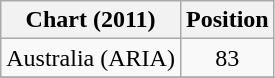<table class="wikitable sortable">
<tr>
<th>Chart (2011)</th>
<th>Position</th>
</tr>
<tr>
<td>Australia (ARIA)</td>
<td align="center">83</td>
</tr>
<tr>
</tr>
</table>
